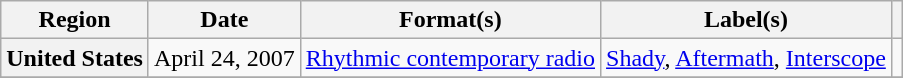<table class="wikitable plainrowheaders">
<tr>
<th scope="col">Region</th>
<th scope="col">Date</th>
<th scope="col">Format(s)</th>
<th scope="col">Label(s)</th>
<th scope="col"></th>
</tr>
<tr>
<th scope="row">United States</th>
<td>April 24, 2007</td>
<td><a href='#'>Rhythmic contemporary radio</a></td>
<td><a href='#'>Shady</a>, <a href='#'>Aftermath</a>, <a href='#'>Interscope</a></td>
<td align="center"></td>
</tr>
<tr>
</tr>
</table>
